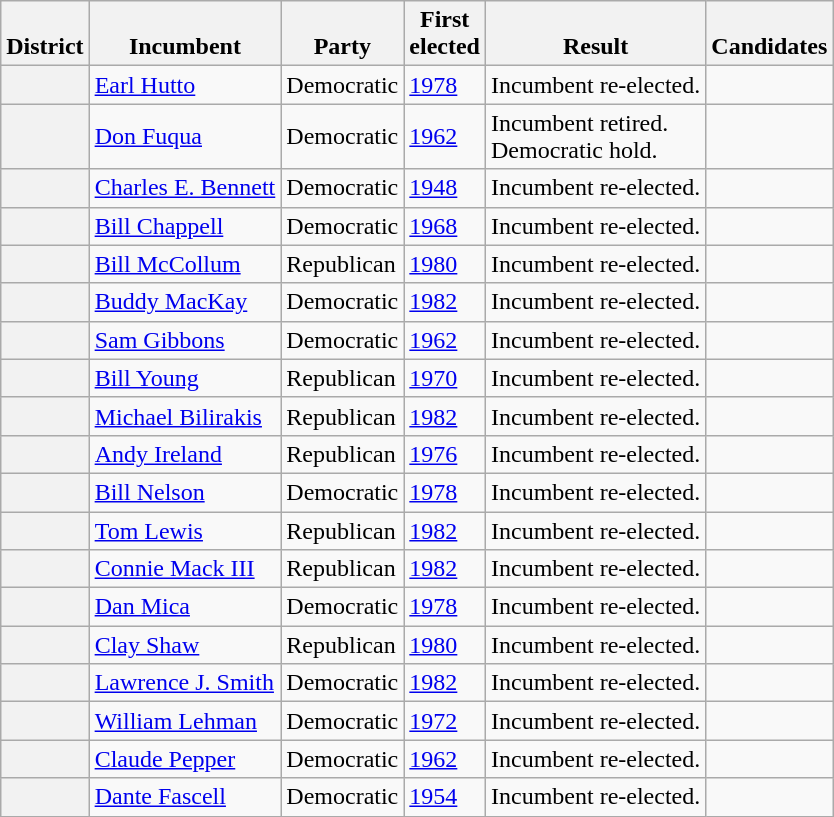<table class=wikitable>
<tr valign=bottom>
<th>District</th>
<th>Incumbent</th>
<th>Party</th>
<th>First<br>elected</th>
<th>Result</th>
<th>Candidates</th>
</tr>
<tr>
<th></th>
<td><a href='#'>Earl Hutto</a></td>
<td>Democratic</td>
<td><a href='#'>1978</a></td>
<td>Incumbent re-elected.</td>
<td nowrap></td>
</tr>
<tr>
<th></th>
<td><a href='#'>Don Fuqua</a></td>
<td>Democratic</td>
<td><a href='#'>1962</a></td>
<td>Incumbent retired.<br>Democratic hold.</td>
<td nowrap></td>
</tr>
<tr>
<th></th>
<td><a href='#'>Charles E. Bennett</a></td>
<td>Democratic</td>
<td><a href='#'>1948</a></td>
<td>Incumbent re-elected.</td>
<td nowrap></td>
</tr>
<tr>
<th></th>
<td><a href='#'>Bill Chappell</a></td>
<td>Democratic</td>
<td><a href='#'>1968</a></td>
<td>Incumbent re-elected.</td>
<td nowrap></td>
</tr>
<tr>
<th></th>
<td><a href='#'>Bill McCollum</a></td>
<td>Republican</td>
<td><a href='#'>1980</a></td>
<td>Incumbent re-elected.</td>
<td nowrap></td>
</tr>
<tr>
<th></th>
<td><a href='#'>Buddy MacKay</a></td>
<td>Democratic</td>
<td><a href='#'>1982</a></td>
<td>Incumbent re-elected.</td>
<td nowrap></td>
</tr>
<tr>
<th></th>
<td><a href='#'>Sam Gibbons</a></td>
<td>Democratic</td>
<td><a href='#'>1962</a></td>
<td>Incumbent re-elected.</td>
<td nowrap></td>
</tr>
<tr>
<th></th>
<td><a href='#'>Bill Young</a></td>
<td>Republican</td>
<td><a href='#'>1970</a></td>
<td>Incumbent re-elected.</td>
<td nowrap></td>
</tr>
<tr>
<th></th>
<td><a href='#'>Michael Bilirakis</a></td>
<td>Republican</td>
<td><a href='#'>1982</a></td>
<td>Incumbent re-elected.</td>
<td nowrap></td>
</tr>
<tr>
<th></th>
<td><a href='#'>Andy Ireland</a></td>
<td>Republican</td>
<td><a href='#'>1976</a></td>
<td>Incumbent re-elected.</td>
<td nowrap></td>
</tr>
<tr>
<th></th>
<td><a href='#'>Bill Nelson</a></td>
<td>Democratic</td>
<td><a href='#'>1978</a></td>
<td>Incumbent re-elected.</td>
<td nowrap></td>
</tr>
<tr>
<th></th>
<td><a href='#'>Tom Lewis</a></td>
<td>Republican</td>
<td><a href='#'>1982</a></td>
<td>Incumbent re-elected.</td>
<td nowrap></td>
</tr>
<tr>
<th></th>
<td><a href='#'>Connie Mack III</a></td>
<td>Republican</td>
<td><a href='#'>1982</a></td>
<td>Incumbent re-elected.</td>
<td nowrap></td>
</tr>
<tr>
<th></th>
<td><a href='#'>Dan Mica</a></td>
<td>Democratic</td>
<td><a href='#'>1978</a></td>
<td>Incumbent re-elected.</td>
<td nowrap></td>
</tr>
<tr>
<th></th>
<td><a href='#'>Clay Shaw</a></td>
<td>Republican</td>
<td><a href='#'>1980</a></td>
<td>Incumbent re-elected.</td>
<td nowrap></td>
</tr>
<tr>
<th></th>
<td><a href='#'>Lawrence J. Smith</a></td>
<td>Democratic</td>
<td><a href='#'>1982</a></td>
<td>Incumbent re-elected.</td>
<td nowrap></td>
</tr>
<tr>
<th></th>
<td><a href='#'>William Lehman</a></td>
<td>Democratic</td>
<td><a href='#'>1972</a></td>
<td>Incumbent re-elected.</td>
<td nowrap></td>
</tr>
<tr>
<th></th>
<td><a href='#'>Claude Pepper</a></td>
<td>Democratic</td>
<td><a href='#'>1962</a></td>
<td>Incumbent re-elected.</td>
<td nowrap></td>
</tr>
<tr>
<th></th>
<td><a href='#'>Dante Fascell</a></td>
<td>Democratic</td>
<td><a href='#'>1954</a></td>
<td>Incumbent re-elected.</td>
<td nowrap></td>
</tr>
</table>
